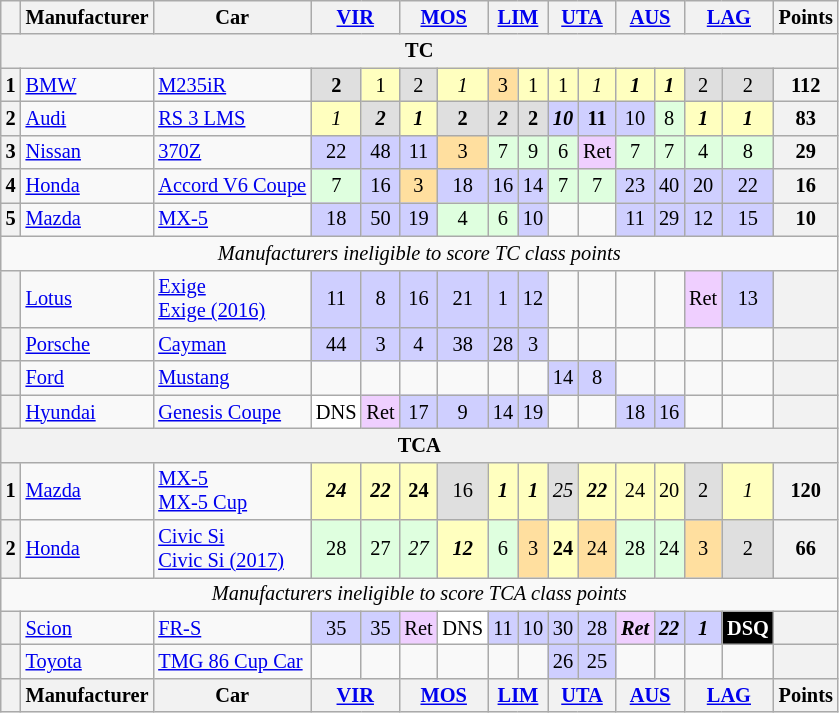<table class="wikitable" style="font-size:85%; text-align:center">
<tr valign="top">
<th valign=middle></th>
<th valign=middle>Manufacturer</th>
<th valign=middle>Car</th>
<th colspan=2><a href='#'>VIR</a></th>
<th colspan=2><a href='#'>MOS</a></th>
<th colspan=2><a href='#'>LIM</a></th>
<th colspan=2><a href='#'>UTA</a></th>
<th colspan=2><a href='#'>AUS</a></th>
<th colspan=2><a href='#'>LAG</a></th>
<th valign=middle>Points</th>
</tr>
<tr>
<th colspan=16>TC</th>
</tr>
<tr>
<th>1</th>
<td align=left> <a href='#'>BMW</a></td>
<td align=left><a href='#'>M235iR</a></td>
<td style="background:#DFDFDF;"><strong>2</strong></td>
<td style="background:#FFFFBF;">1</td>
<td style="background:#DFDFDF;">2</td>
<td style="background:#FFFFBF;"><em>1</em></td>
<td style="background:#FFDF9F;">3</td>
<td style="background:#FFFFBF;">1</td>
<td style="background:#FFFFBF;">1</td>
<td style="background:#FFFFBF;"><em>1</em></td>
<td style="background:#FFFFBF;"><strong><em>1</em></strong></td>
<td style="background:#FFFFBF;"><strong><em>1</em></strong></td>
<td style="background:#DFDFDF;">2</td>
<td style="background:#DFDFDF;">2</td>
<th>112</th>
</tr>
<tr>
<th>2</th>
<td align=left> <a href='#'>Audi</a></td>
<td align=left><a href='#'>RS 3 LMS</a></td>
<td style="background:#FFFFBF;"><em>1</em></td>
<td style="background:#DFDFDF;"><strong><em>2</em></strong></td>
<td style="background:#FFFFBF;"><strong><em>1</em></strong></td>
<td style="background:#DFDFDF;"><strong>2</strong></td>
<td style="background:#DFDFDF;"><strong><em>2</em></strong></td>
<td style="background:#DFDFDF;"><strong>2</strong></td>
<td style="background:#CFCFFF;"><strong><em>10</em></strong></td>
<td style="background:#CFCFFF;"><strong>11</strong></td>
<td style="background:#CFCFFF;">10</td>
<td style="background:#DFFFDF;">8</td>
<td style="background:#FFFFBF;"><strong><em>1</em></strong></td>
<td style="background:#FFFFBF;"><strong><em>1</em></strong></td>
<th>83</th>
</tr>
<tr>
<th>3</th>
<td align=left> <a href='#'>Nissan</a></td>
<td align=left><a href='#'>370Z</a></td>
<td style="background:#CFCFFF;">22</td>
<td style="background:#CFCFFF;">48</td>
<td style="background:#CFCFFF;">11</td>
<td style="background:#FFDF9F;">3</td>
<td style="background:#DFFFDF;">7</td>
<td style="background:#DFFFDF;">9</td>
<td style="background:#DFFFDF;">6</td>
<td style="background:#EFCFFF;">Ret</td>
<td style="background:#DFFFDF;">7</td>
<td style="background:#DFFFDF;">7</td>
<td style="background:#DFFFDF;">4</td>
<td style="background:#DFFFDF;">8</td>
<th>29</th>
</tr>
<tr>
<th>4</th>
<td align=left> <a href='#'>Honda</a></td>
<td align=left><a href='#'>Accord V6 Coupe</a></td>
<td style="background:#DFFFDF;">7</td>
<td style="background:#CFCFFF;">16</td>
<td style="background:#FFDF9F;">3</td>
<td style="background:#CFCFFF;">18</td>
<td style="background:#CFCFFF;">16</td>
<td style="background:#CFCFFF;">14</td>
<td style="background:#DFFFDF;">7</td>
<td style="background:#DFFFDF;">7</td>
<td style="background:#CFCFFF;">23</td>
<td style="background:#CFCFFF;">40</td>
<td style="background:#CFCFFF;">20</td>
<td style="background:#CFCFFF;">22</td>
<th>16</th>
</tr>
<tr>
<th>5</th>
<td align=left> <a href='#'>Mazda</a></td>
<td align=left><a href='#'>MX-5</a></td>
<td style="background:#CFCFFF;">18</td>
<td style="background:#CFCFFF;">50</td>
<td style="background:#CFCFFF;">19</td>
<td style="background:#DFFFDF;">4</td>
<td style="background:#DFFFDF;">6</td>
<td style="background:#CFCFFF;">10</td>
<td></td>
<td></td>
<td style="background:#CFCFFF;">11</td>
<td style="background:#CFCFFF;">29</td>
<td style="background:#CFCFFF;">12</td>
<td style="background:#CFCFFF;">15</td>
<th>10</th>
</tr>
<tr>
<td colspan=16 align=center><em>Manufacturers ineligible to score TC class points</em></td>
</tr>
<tr>
<th></th>
<td align=left> <a href='#'>Lotus</a></td>
<td align=left><a href='#'>Exige</a><br><a href='#'>Exige (2016)</a></td>
<td style="background:#CFCFFF;">11</td>
<td style="background:#CFCFFF;">8</td>
<td style="background:#CFCFFF;">16</td>
<td style="background:#CFCFFF;">21</td>
<td style="background:#CFCFFF;">1</td>
<td style="background:#CFCFFF;">12</td>
<td></td>
<td></td>
<td></td>
<td></td>
<td style="background:#EFCFFF;">Ret</td>
<td style="background:#CFCFFF;">13</td>
<th></th>
</tr>
<tr>
<th></th>
<td align=left> <a href='#'>Porsche</a></td>
<td align=left><a href='#'>Cayman</a></td>
<td style="background:#CFCFFF;">44</td>
<td style="background:#CFCFFF;">3</td>
<td style="background:#CFCFFF;">4</td>
<td style="background:#CFCFFF;">38</td>
<td style="background:#CFCFFF;">28</td>
<td style="background:#CFCFFF;">3</td>
<td></td>
<td></td>
<td></td>
<td></td>
<td></td>
<td></td>
<th></th>
</tr>
<tr>
<th></th>
<td align=left> <a href='#'>Ford</a></td>
<td align=left><a href='#'>Mustang</a></td>
<td></td>
<td></td>
<td></td>
<td></td>
<td></td>
<td></td>
<td style="background:#CFCFFF;">14</td>
<td style="background:#CFCFFF;">8</td>
<td></td>
<td></td>
<td></td>
<td></td>
<th></th>
</tr>
<tr>
<th></th>
<td align=left> <a href='#'>Hyundai</a></td>
<td align=left><a href='#'>Genesis Coupe</a></td>
<td style="background:#FFFFFF;">DNS</td>
<td style="background:#EFCFFF;">Ret</td>
<td style="background:#CFCFFF;">17</td>
<td style="background:#CFCFFF;">9</td>
<td style="background:#CFCFFF;">14</td>
<td style="background:#CFCFFF;">19</td>
<td></td>
<td></td>
<td style="background:#CFCFFF;">18</td>
<td style="background:#CFCFFF;">16</td>
<td></td>
<td></td>
<th></th>
</tr>
<tr>
<th colspan=16>TCA</th>
</tr>
<tr>
<th>1</th>
<td align=left> <a href='#'>Mazda</a></td>
<td align=left><a href='#'>MX-5</a><br><a href='#'>MX-5 Cup</a></td>
<td style="background:#FFFFBF;"><strong><em>24</em></strong></td>
<td style="background:#FFFFBF;"><strong><em>22</em></strong></td>
<td style="background:#FFFFBF;"><strong>24</strong></td>
<td style="background:#DFDFDF;">16</td>
<td style="background:#FFFFBF;"><strong><em>1</em></strong></td>
<td style="background:#FFFFBF;"><strong><em>1</em></strong></td>
<td style="background:#DFDFDF;"><em>25</em></td>
<td style="background:#FFFFBF;"><strong><em>22</em></strong></td>
<td style="background:#FFFFBF;">24</td>
<td style="background:#FFFFBF;">20</td>
<td style="background:#DFDFDF;">2</td>
<td style="background:#FFFFBF;"><em>1</em></td>
<th>120</th>
</tr>
<tr>
<th>2</th>
<td align=left> <a href='#'>Honda</a></td>
<td align=left><a href='#'>Civic Si</a><br><a href='#'>Civic Si (2017)</a></td>
<td style="background:#DFFFDF;">28</td>
<td style="background:#DFFFDF;">27</td>
<td style="background:#DFFFDF;"><em>27</em></td>
<td style="background:#FFFFBF;"><strong><em>12</em></strong></td>
<td style="background:#DFFFDF;">6</td>
<td style="background:#FFDF9F;">3</td>
<td style="background:#FFFFBF;"><strong>24</strong></td>
<td style="background:#FFDF9F;">24</td>
<td style="background:#DFFFDF;">28</td>
<td style="background:#DFFFDF;">24</td>
<td style="background:#FFDF9F;">3</td>
<td style="background:#DFDFDF;">2</td>
<th>66</th>
</tr>
<tr>
<td colspan=16 align=center><em>Manufacturers ineligible to score TCA class points</em></td>
</tr>
<tr>
<th></th>
<td align=left> <a href='#'>Scion</a></td>
<td align=left><a href='#'>FR-S</a></td>
<td style="background:#CFCFFF;">35</td>
<td style="background:#CFCFFF;">35</td>
<td style="background:#EFCFFF;">Ret</td>
<td style="background:#FFFFFF;">DNS</td>
<td style="background:#CFCFFF;">11</td>
<td style="background:#CFCFFF;">10</td>
<td style="background:#CFCFFF;">30</td>
<td style="background:#CFCFFF;">28</td>
<td style="background:#EFCFFF;"><strong><em>Ret</em></strong></td>
<td style="background:#CFCFFF;"><strong><em>22</em></strong></td>
<td style="background:#CFCFFF;"><strong><em>1</em></strong></td>
<td style="background:#000000; color:white;"><strong>DSQ</strong></td>
<th></th>
</tr>
<tr>
<th></th>
<td align=left> <a href='#'>Toyota</a></td>
<td align=left><a href='#'>TMG 86 Cup Car</a></td>
<td></td>
<td></td>
<td></td>
<td></td>
<td></td>
<td></td>
<td style="background:#CFCFFF;">26</td>
<td style="background:#CFCFFF;">25</td>
<td></td>
<td></td>
<td></td>
<td></td>
<th></th>
</tr>
<tr valign="top">
<th valign=middle></th>
<th valign=middle>Manufacturer</th>
<th valign=middle>Car</th>
<th colspan=2><a href='#'>VIR</a></th>
<th colspan=2><a href='#'>MOS</a></th>
<th colspan=2><a href='#'>LIM</a></th>
<th colspan=2><a href='#'>UTA</a></th>
<th colspan=2><a href='#'>AUS</a></th>
<th colspan=2><a href='#'>LAG</a></th>
<th valign=middle>Points</th>
</tr>
</table>
